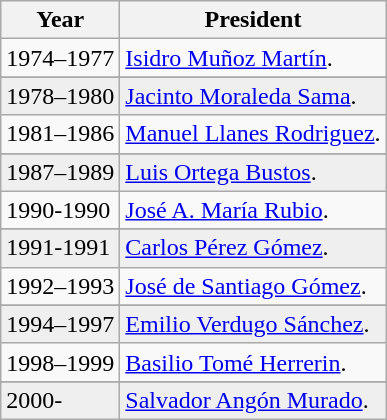<table class="wikitable">
<tr style="background:#eeeeee;">
<th>Year</th>
<th>President</th>
</tr>
<tr>
<td>1974–1977</td>
<td><a href='#'>Isidro Muñoz Martín</a>.</td>
</tr>
<tr>
</tr>
<tr bgcolor="#EFEFEF">
<td>1978–1980</td>
<td><a href='#'>Jacinto Moraleda Sama</a>.</td>
</tr>
<tr>
<td>1981–1986</td>
<td><a href='#'>Manuel Llanes Rodriguez</a>.</td>
</tr>
<tr>
</tr>
<tr bgcolor="#EFEFEF">
<td>1987–1989</td>
<td><a href='#'>Luis Ortega Bustos</a>.</td>
</tr>
<tr>
<td>1990-1990</td>
<td><a href='#'>José A. María Rubio</a>.</td>
</tr>
<tr>
</tr>
<tr bgcolor="#EFEFEF">
<td>1991-1991</td>
<td><a href='#'>Carlos Pérez Gómez</a>.</td>
</tr>
<tr>
<td>1992–1993</td>
<td><a href='#'>José de Santiago Gómez</a>.</td>
</tr>
<tr>
</tr>
<tr bgcolor="#EFEFEF">
<td>1994–1997</td>
<td><a href='#'>Emilio Verdugo Sánchez</a>.</td>
</tr>
<tr>
<td>1998–1999</td>
<td><a href='#'>Basilio Tomé Herrerin</a>.</td>
</tr>
<tr>
</tr>
<tr bgcolor="#EFEFEF">
<td>2000-</td>
<td><a href='#'>Salvador Angón Murado</a>.</td>
</tr>
</table>
